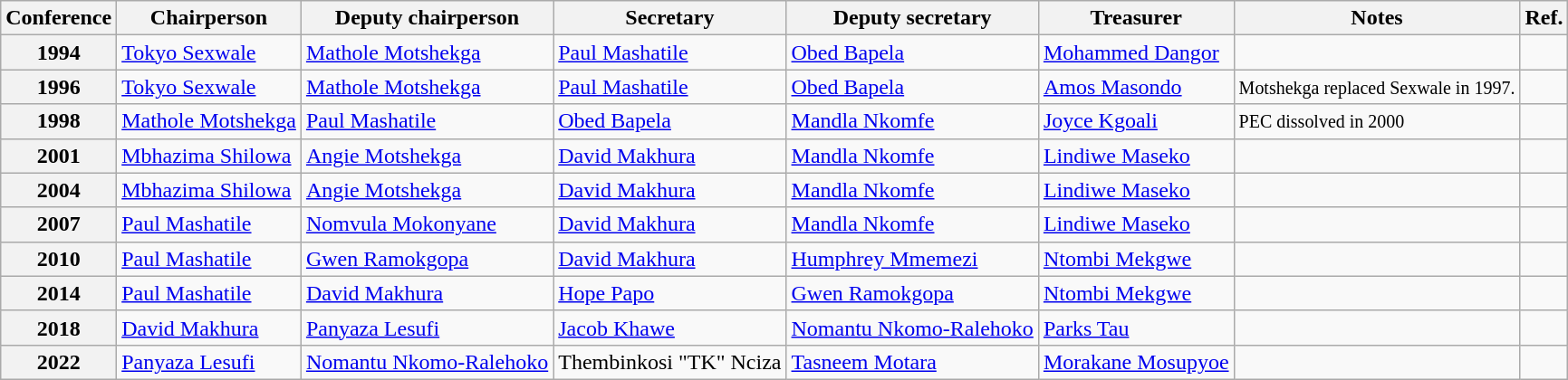<table class="wikitable">
<tr>
<th>Conference</th>
<th>Chairperson</th>
<th>Deputy chairperson</th>
<th>Secretary</th>
<th>Deputy secretary</th>
<th>Treasurer</th>
<th>Notes</th>
<th>Ref.</th>
</tr>
<tr>
<th>1994</th>
<td><a href='#'>Tokyo Sexwale</a></td>
<td><a href='#'>Mathole Motshekga</a></td>
<td><a href='#'>Paul Mashatile</a></td>
<td><a href='#'>Obed Bapela</a></td>
<td><a href='#'>Mohammed Dangor</a></td>
<td></td>
<td></td>
</tr>
<tr>
<th>1996</th>
<td><a href='#'>Tokyo Sexwale</a></td>
<td><a href='#'>Mathole Motshekga</a></td>
<td><a href='#'>Paul Mashatile</a></td>
<td><a href='#'>Obed Bapela</a></td>
<td><a href='#'>Amos Masondo</a></td>
<td><small>Motshekga replaced Sexwale in 1997.</small></td>
<td></td>
</tr>
<tr>
<th>1998</th>
<td><a href='#'>Mathole Motshekga</a></td>
<td><a href='#'>Paul Mashatile</a></td>
<td><a href='#'>Obed Bapela</a></td>
<td><a href='#'>Mandla Nkomfe</a></td>
<td><a href='#'>Joyce Kgoali</a></td>
<td><small>PEC dissolved in 2000</small></td>
<td></td>
</tr>
<tr>
<th>2001</th>
<td><a href='#'>Mbhazima Shilowa</a></td>
<td><a href='#'>Angie Motshekga</a></td>
<td><a href='#'>David Makhura</a></td>
<td><a href='#'>Mandla Nkomfe</a></td>
<td><a href='#'>Lindiwe Maseko</a></td>
<td></td>
<td></td>
</tr>
<tr>
<th>2004</th>
<td><a href='#'>Mbhazima Shilowa</a></td>
<td><a href='#'>Angie Motshekga</a></td>
<td><a href='#'>David Makhura</a></td>
<td><a href='#'>Mandla Nkomfe</a></td>
<td><a href='#'>Lindiwe Maseko</a></td>
<td></td>
<td></td>
</tr>
<tr>
<th>2007</th>
<td><a href='#'>Paul Mashatile</a></td>
<td><a href='#'>Nomvula Mokonyane</a></td>
<td><a href='#'>David Makhura</a></td>
<td><a href='#'>Mandla Nkomfe</a></td>
<td><a href='#'>Lindiwe Maseko</a></td>
<td></td>
<td></td>
</tr>
<tr>
<th>2010</th>
<td><a href='#'>Paul Mashatile</a></td>
<td><a href='#'>Gwen Ramokgopa</a></td>
<td><a href='#'>David Makhura</a></td>
<td><a href='#'>Humphrey Mmemezi</a></td>
<td><a href='#'>Ntombi Mekgwe</a></td>
<td></td>
<td></td>
</tr>
<tr>
<th>2014</th>
<td><a href='#'>Paul Mashatile</a></td>
<td><a href='#'>David Makhura</a></td>
<td><a href='#'>Hope Papo</a></td>
<td><a href='#'>Gwen Ramokgopa</a></td>
<td><a href='#'>Ntombi Mekgwe</a></td>
<td></td>
<td></td>
</tr>
<tr>
<th>2018</th>
<td><a href='#'>David Makhura</a></td>
<td><a href='#'>Panyaza Lesufi</a></td>
<td><a href='#'>Jacob Khawe</a></td>
<td><a href='#'>Nomantu Nkomo-Ralehoko</a></td>
<td><a href='#'>Parks Tau</a></td>
<td></td>
<td></td>
</tr>
<tr>
<th>2022</th>
<td><a href='#'>Panyaza Lesufi</a></td>
<td><a href='#'>Nomantu Nkomo-Ralehoko</a></td>
<td>Thembinkosi "TK" Nciza</td>
<td><a href='#'>Tasneem Motara</a></td>
<td><a href='#'>Morakane Mosupyoe</a></td>
<td></td>
<td></td>
</tr>
</table>
